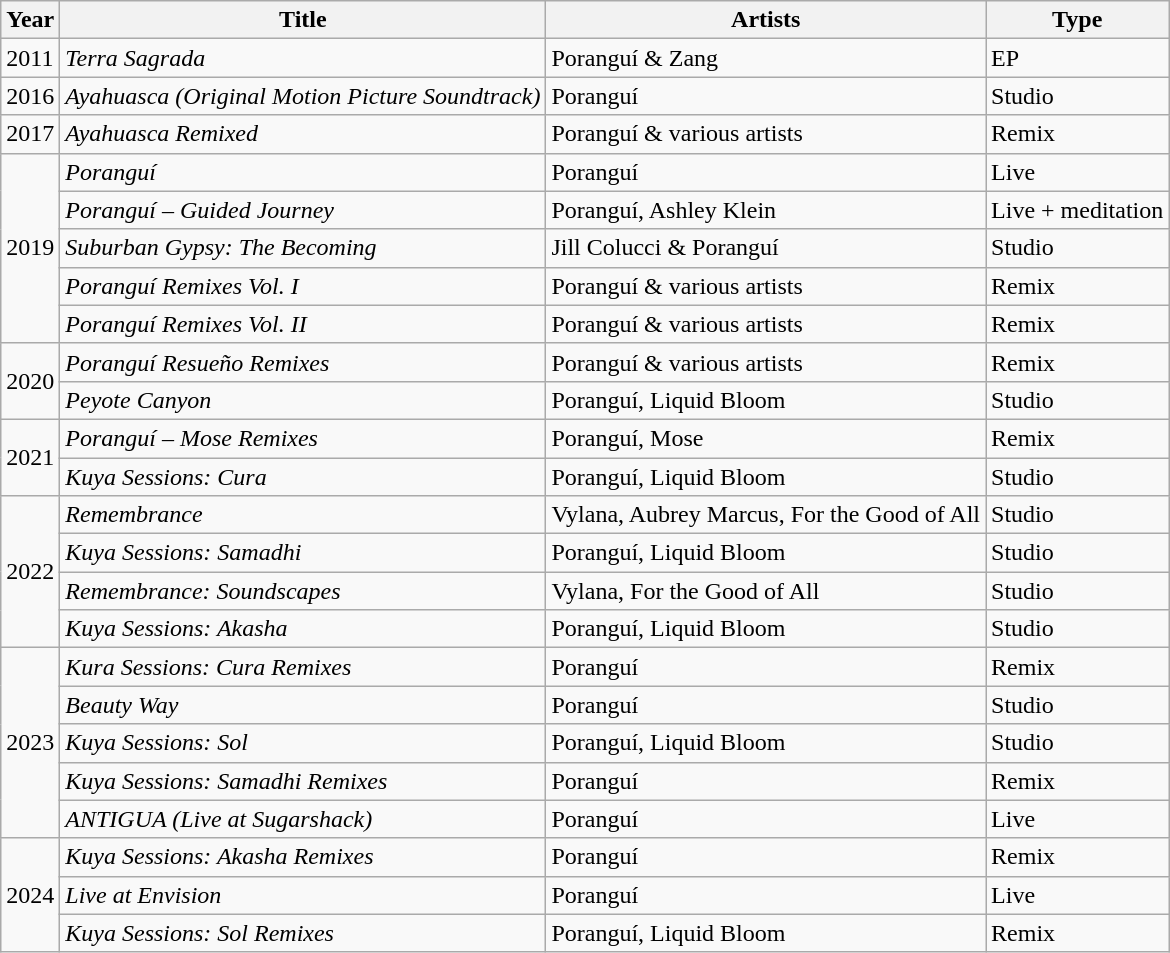<table class="wikitable">
<tr>
<th>Year</th>
<th>Title</th>
<th>Artists</th>
<th>Type</th>
</tr>
<tr>
<td>2011</td>
<td><em>Terra Sagrada</em></td>
<td>Poranguí & Zang</td>
<td>EP</td>
</tr>
<tr>
<td>2016</td>
<td><em>Ayahuasca (Original Motion Picture Soundtrack)</em></td>
<td>Poranguí</td>
<td>Studio</td>
</tr>
<tr>
<td>2017</td>
<td><em>Ayahuasca Remixed</em></td>
<td>Poranguí & various artists</td>
<td>Remix</td>
</tr>
<tr>
<td rowspan=5>2019</td>
<td><em>Poranguí</em></td>
<td>Poranguí</td>
<td>Live</td>
</tr>
<tr>
<td><em>Poranguí – Guided Journey</em></td>
<td>Poranguí, Ashley Klein</td>
<td>Live + meditation</td>
</tr>
<tr>
<td><em>Suburban Gypsy: The Becoming</em></td>
<td>Jill Colucci & Poranguí</td>
<td>Studio</td>
</tr>
<tr>
<td><em>Poranguí Remixes Vol. I</em></td>
<td>Poranguí & various artists</td>
<td>Remix</td>
</tr>
<tr>
<td><em>Poranguí Remixes Vol. II</em></td>
<td>Poranguí & various artists</td>
<td>Remix</td>
</tr>
<tr>
<td rowspan=2>2020</td>
<td><em>Poranguí Resueño Remixes</em></td>
<td>Poranguí & various artists</td>
<td>Remix</td>
</tr>
<tr>
<td><em>Peyote Canyon</em></td>
<td>Poranguí, Liquid Bloom</td>
<td>Studio</td>
</tr>
<tr>
<td rowspan=2>2021</td>
<td><em>Poranguí – Mose Remixes</em></td>
<td>Poranguí, Mose</td>
<td>Remix</td>
</tr>
<tr>
<td><em>Kuya Sessions: Cura</em></td>
<td>Poranguí, Liquid Bloom</td>
<td>Studio</td>
</tr>
<tr>
<td rowspan=4>2022</td>
<td><em>Remembrance</em></td>
<td>Vylana, Aubrey Marcus, For the Good of All</td>
<td>Studio</td>
</tr>
<tr>
<td><em>Kuya Sessions: Samadhi</em></td>
<td>Poranguí, Liquid Bloom</td>
<td>Studio</td>
</tr>
<tr>
<td><em>Remembrance: Soundscapes</em></td>
<td>Vylana, For the Good of All</td>
<td>Studio</td>
</tr>
<tr>
<td><em>Kuya Sessions: Akasha</em></td>
<td>Poranguí, Liquid Bloom</td>
<td>Studio</td>
</tr>
<tr>
<td rowspan="5">2023</td>
<td><em>Kura Sessions: Cura Remixes</em></td>
<td>Poranguí</td>
<td>Remix</td>
</tr>
<tr>
<td><em>Beauty Way</em></td>
<td>Poranguí</td>
<td>Studio</td>
</tr>
<tr>
<td><em>Kuya Sessions: Sol</em></td>
<td>Poranguí, Liquid Bloom</td>
<td>Studio</td>
</tr>
<tr>
<td><em>Kuya Sessions: Samadhi Remixes</em></td>
<td>Poranguí</td>
<td>Remix</td>
</tr>
<tr>
<td><em>ANTIGUA (Live at Sugarshack)</em></td>
<td>Poranguí</td>
<td>Live</td>
</tr>
<tr>
<td rowspan="3">2024</td>
<td><em>Kuya Sessions: Akasha Remixes</em></td>
<td>Poranguí</td>
<td>Remix</td>
</tr>
<tr>
<td><em>Live at Envision</em></td>
<td>Poranguí</td>
<td>Live</td>
</tr>
<tr>
<td><em>Kuya Sessions: Sol Remixes</em></td>
<td>Poranguí, Liquid Bloom</td>
<td>Remix</td>
</tr>
</table>
